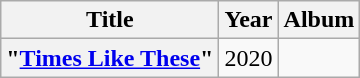<table class="wikitable plainrowheaders" style="text-align:center;">
<tr>
<th>Title</th>
<th>Year</th>
<th>Album</th>
</tr>
<tr>
<th scope="row">"<a href='#'>Times Like These</a>"<br></th>
<td>2020</td>
<td></td>
</tr>
</table>
